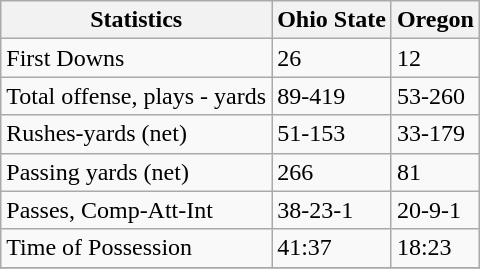<table class="wikitable">
<tr>
<th>Statistics</th>
<th>Ohio State</th>
<th>Oregon</th>
</tr>
<tr>
<td>First Downs</td>
<td>26</td>
<td>12</td>
</tr>
<tr>
<td>Total offense, plays - yards</td>
<td>89-419</td>
<td>53-260</td>
</tr>
<tr>
<td>Rushes-yards (net)</td>
<td>51-153</td>
<td>33-179</td>
</tr>
<tr>
<td>Passing yards (net)</td>
<td>266</td>
<td>81</td>
</tr>
<tr>
<td>Passes, Comp-Att-Int</td>
<td>38-23-1</td>
<td>20-9-1</td>
</tr>
<tr>
<td>Time of Possession</td>
<td>41:37</td>
<td>18:23</td>
</tr>
<tr>
</tr>
</table>
